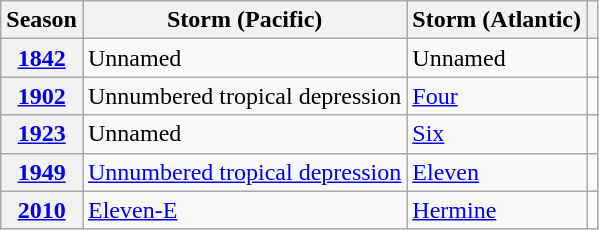<table class="wikitable plainrowheaders">
<tr>
<th scope="col">Season</th>
<th scope="col">Storm (Pacific)</th>
<th scope="col">Storm (Atlantic)</th>
<th scope="col"></th>
</tr>
<tr>
<th scope="row"><a href='#'>1842</a></th>
<td>Unnamed</td>
<td>Unnamed</td>
<td></td>
</tr>
<tr>
<th scope="row"><a href='#'>1902</a></th>
<td>Unnumbered tropical depression</td>
<td><a href='#'>Four</a></td>
<td></td>
</tr>
<tr>
<th scope="row"><a href='#'>1923</a></th>
<td>Unnamed</td>
<td><a href='#'>Six</a></td>
<td></td>
</tr>
<tr>
<th scope="row"><a href='#'>1949</a></th>
<td><a href='#'>Unnumbered tropical depression</a></td>
<td><a href='#'>Eleven</a></td>
<td></td>
</tr>
<tr>
<th scope="row"><a href='#'>2010</a></th>
<td><a href='#'>Eleven-E</a></td>
<td><a href='#'>Hermine</a></td>
<td></td>
</tr>
</table>
